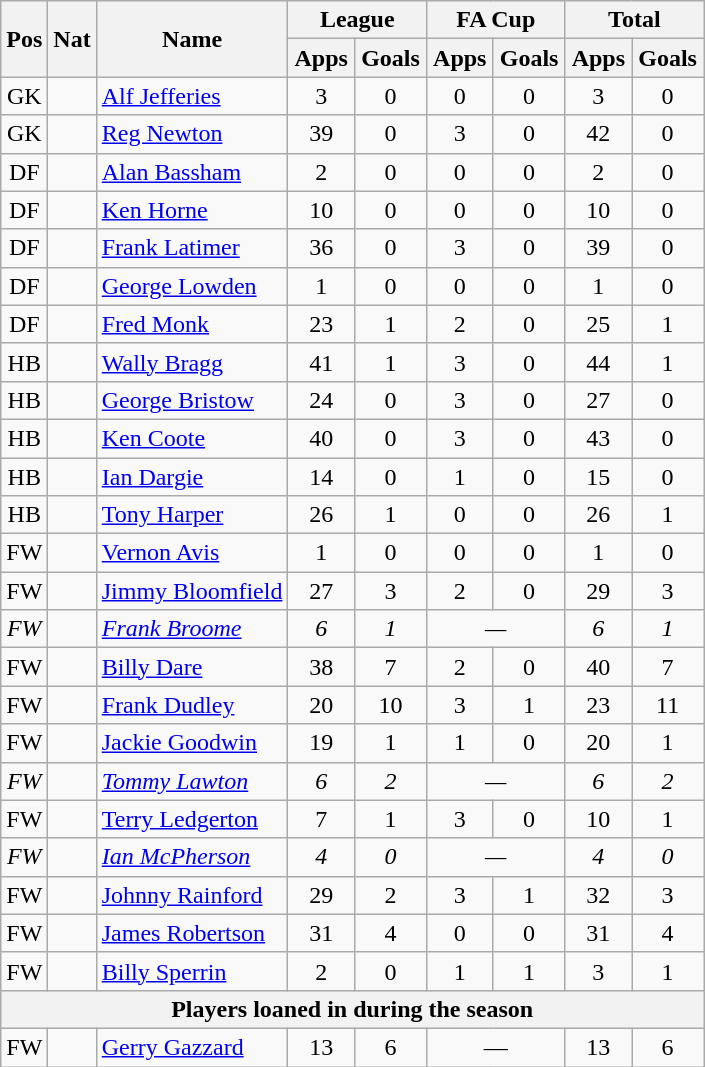<table class="wikitable" style="text-align:center">
<tr>
<th rowspan="2">Pos</th>
<th rowspan="2">Nat</th>
<th rowspan="2">Name</th>
<th colspan="2" style="width:85px;">League</th>
<th colspan="2" style="width:85px;">FA Cup</th>
<th colspan="2" style="width:85px;">Total</th>
</tr>
<tr>
<th>Apps</th>
<th>Goals</th>
<th>Apps</th>
<th>Goals</th>
<th>Apps</th>
<th>Goals</th>
</tr>
<tr>
<td>GK</td>
<td></td>
<td style="text-align:left;"><a href='#'>Alf Jefferies</a></td>
<td>3</td>
<td>0</td>
<td>0</td>
<td>0</td>
<td>3</td>
<td>0</td>
</tr>
<tr>
<td>GK</td>
<td></td>
<td style="text-align:left;"><a href='#'>Reg Newton</a></td>
<td>39</td>
<td>0</td>
<td>3</td>
<td>0</td>
<td>42</td>
<td>0</td>
</tr>
<tr>
<td>DF</td>
<td></td>
<td style="text-align:left;"><a href='#'>Alan Bassham</a></td>
<td>2</td>
<td>0</td>
<td>0</td>
<td>0</td>
<td>2</td>
<td>0</td>
</tr>
<tr>
<td>DF</td>
<td></td>
<td style="text-align:left;"><a href='#'>Ken Horne</a></td>
<td>10</td>
<td>0</td>
<td>0</td>
<td>0</td>
<td>10</td>
<td>0</td>
</tr>
<tr>
<td>DF</td>
<td></td>
<td style="text-align:left;"><a href='#'>Frank Latimer</a></td>
<td>36</td>
<td>0</td>
<td>3</td>
<td>0</td>
<td>39</td>
<td>0</td>
</tr>
<tr>
<td>DF</td>
<td></td>
<td style="text-align:left;"><a href='#'>George Lowden</a></td>
<td>1</td>
<td>0</td>
<td>0</td>
<td>0</td>
<td>1</td>
<td>0</td>
</tr>
<tr>
<td>DF</td>
<td></td>
<td style="text-align:left;"><a href='#'>Fred Monk</a></td>
<td>23</td>
<td>1</td>
<td>2</td>
<td>0</td>
<td>25</td>
<td>1</td>
</tr>
<tr>
<td>HB</td>
<td></td>
<td style="text-align:left;"><a href='#'>Wally Bragg</a></td>
<td>41</td>
<td>1</td>
<td>3</td>
<td>0</td>
<td>44</td>
<td>1</td>
</tr>
<tr>
<td>HB</td>
<td></td>
<td style="text-align:left;"><a href='#'>George Bristow</a></td>
<td>24</td>
<td>0</td>
<td>3</td>
<td>0</td>
<td>27</td>
<td>0</td>
</tr>
<tr>
<td>HB</td>
<td></td>
<td style="text-align:left;"><a href='#'>Ken Coote</a></td>
<td>40</td>
<td>0</td>
<td>3</td>
<td>0</td>
<td>43</td>
<td>0</td>
</tr>
<tr>
<td>HB</td>
<td></td>
<td style="text-align:left;"><a href='#'>Ian Dargie</a></td>
<td>14</td>
<td>0</td>
<td>1</td>
<td>0</td>
<td>15</td>
<td>0</td>
</tr>
<tr>
<td>HB</td>
<td></td>
<td style="text-align:left;"><a href='#'>Tony Harper</a></td>
<td>26</td>
<td>1</td>
<td>0</td>
<td>0</td>
<td>26</td>
<td>1</td>
</tr>
<tr>
<td>FW</td>
<td></td>
<td style="text-align:left;"><a href='#'>Vernon Avis</a></td>
<td>1</td>
<td>0</td>
<td>0</td>
<td>0</td>
<td>1</td>
<td>0</td>
</tr>
<tr>
<td>FW</td>
<td></td>
<td style="text-align:left;"><a href='#'>Jimmy Bloomfield</a></td>
<td>27</td>
<td>3</td>
<td>2</td>
<td>0</td>
<td>29</td>
<td>3</td>
</tr>
<tr>
<td><em>FW</em></td>
<td><em></em></td>
<td style="text-align:left;"><em><a href='#'>Frank Broome</a></em></td>
<td><em>6</em></td>
<td><em>1</em></td>
<td colspan="2"><em>—</em></td>
<td><em>6</em></td>
<td><em>1</em></td>
</tr>
<tr>
<td>FW</td>
<td></td>
<td style="text-align:left;"><a href='#'>Billy Dare</a></td>
<td>38</td>
<td>7</td>
<td>2</td>
<td>0</td>
<td>40</td>
<td>7</td>
</tr>
<tr>
<td>FW</td>
<td></td>
<td style="text-align:left;"><a href='#'>Frank Dudley</a></td>
<td>20</td>
<td>10</td>
<td>3</td>
<td>1</td>
<td>23</td>
<td>11</td>
</tr>
<tr>
<td>FW</td>
<td></td>
<td style="text-align:left;"><a href='#'>Jackie Goodwin</a></td>
<td>19</td>
<td>1</td>
<td>1</td>
<td>0</td>
<td>20</td>
<td>1</td>
</tr>
<tr>
<td><em>FW</em></td>
<td><em></em></td>
<td style="text-align:left;"><em><a href='#'>Tommy Lawton</a></em></td>
<td><em>6</em></td>
<td><em>2</em></td>
<td colspan="2"><em>—</em></td>
<td><em>6</em></td>
<td><em>2</em></td>
</tr>
<tr>
<td>FW</td>
<td></td>
<td style="text-align:left;"><a href='#'>Terry Ledgerton</a></td>
<td>7</td>
<td>1</td>
<td>3</td>
<td>0</td>
<td>10</td>
<td>1</td>
</tr>
<tr>
<td><em>FW</em></td>
<td><em></em></td>
<td style="text-align:left;"><em><a href='#'>Ian McPherson</a></em></td>
<td><em>4</em></td>
<td><em>0</em></td>
<td colspan="2"><em>—</em></td>
<td><em>4</em></td>
<td><em>0</em></td>
</tr>
<tr>
<td>FW</td>
<td></td>
<td style="text-align:left;"><a href='#'>Johnny Rainford</a></td>
<td>29</td>
<td>2</td>
<td>3</td>
<td>1</td>
<td>32</td>
<td>3</td>
</tr>
<tr>
<td>FW</td>
<td></td>
<td style="text-align:left;"><a href='#'>James Robertson</a></td>
<td>31</td>
<td>4</td>
<td>0</td>
<td>0</td>
<td>31</td>
<td>4</td>
</tr>
<tr>
<td>FW</td>
<td></td>
<td style="text-align:left;"><a href='#'>Billy Sperrin</a></td>
<td>2</td>
<td>0</td>
<td>1</td>
<td>1</td>
<td>3</td>
<td>1</td>
</tr>
<tr>
<th colspan="9">Players loaned in during the season</th>
</tr>
<tr>
<td>FW</td>
<td></td>
<td style="text-align:left;"><a href='#'>Gerry Gazzard</a></td>
<td>13</td>
<td>6</td>
<td colspan="2">—</td>
<td>13</td>
<td>6</td>
</tr>
</table>
